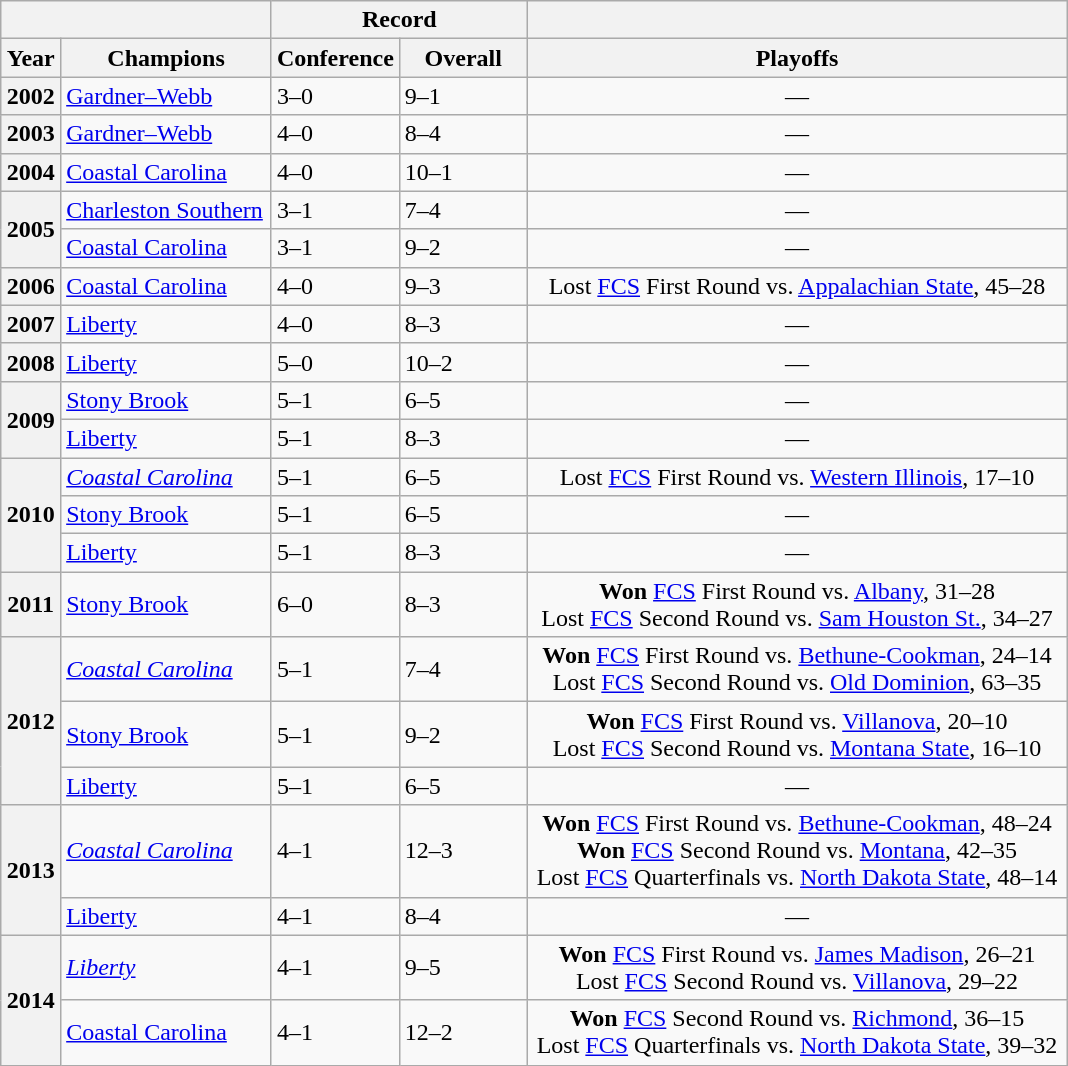<table class="wikitable">
<tr>
<th colspan=2></th>
<th colspan=2>Record</th>
<th></th>
</tr>
<tr align="left">
<th>Year</th>
<th>Champions</th>
<th style="width:12%;">Conference</th>
<th style="width:12%;">Overall</th>
<th>Playoffs</th>
</tr>
<tr align="left">
<th>2002</th>
<td><a href='#'>Gardner–Webb</a></td>
<td>3–0</td>
<td>9–1</td>
<td style="text-align:center;">—</td>
</tr>
<tr align="left">
<th>2003</th>
<td><a href='#'>Gardner–Webb</a></td>
<td>4–0</td>
<td>8–4</td>
<td style="text-align:center;">—</td>
</tr>
<tr align="left">
<th>2004</th>
<td><a href='#'>Coastal Carolina</a></td>
<td>4–0</td>
<td>10–1</td>
<td style="text-align:center;">—</td>
</tr>
<tr align="left">
<th rowspan=2>2005</th>
<td><a href='#'>Charleston Southern</a></td>
<td>3–1</td>
<td>7–4</td>
<td style="text-align:center;">—</td>
</tr>
<tr align="left">
<td><a href='#'>Coastal Carolina</a></td>
<td>3–1</td>
<td>9–2</td>
<td style="text-align:center;">—</td>
</tr>
<tr align="left">
<th>2006</th>
<td><a href='#'>Coastal Carolina</a></td>
<td>4–0</td>
<td>9–3</td>
<td style="text-align:center;">Lost <a href='#'>FCS</a> First Round vs. <a href='#'>Appalachian State</a>, 45–28</td>
</tr>
<tr align="left">
<th>2007</th>
<td><a href='#'>Liberty</a></td>
<td>4–0</td>
<td>8–3</td>
<td style="text-align:center;">—</td>
</tr>
<tr align="left">
<th>2008</th>
<td><a href='#'>Liberty</a></td>
<td>5–0</td>
<td>10–2</td>
<td style="text-align:center;">—</td>
</tr>
<tr align="left">
<th rowspan=2>2009</th>
<td><a href='#'>Stony Brook</a></td>
<td>5–1</td>
<td>6–5</td>
<td style="text-align:center;">—</td>
</tr>
<tr align="left">
<td><a href='#'>Liberty</a></td>
<td>5–1</td>
<td>8–3</td>
<td style="text-align:center;">—</td>
</tr>
<tr align="left">
<th rowspan=3>2010</th>
<td><em><a href='#'>Coastal Carolina</a></em></td>
<td>5–1</td>
<td>6–5</td>
<td style="text-align:center;">Lost <a href='#'>FCS</a> First Round vs. <a href='#'>Western Illinois</a>, 17–10</td>
</tr>
<tr align="left">
<td><a href='#'>Stony Brook</a></td>
<td>5–1</td>
<td>6–5</td>
<td style="text-align:center;">—</td>
</tr>
<tr align="left">
<td><a href='#'>Liberty</a></td>
<td>5–1</td>
<td>8–3</td>
<td style="text-align:center;">—</td>
</tr>
<tr align="left">
<th>2011</th>
<td><a href='#'>Stony Brook</a></td>
<td>6–0</td>
<td>8–3</td>
<td style="text-align:center;"><strong>Won</strong> <a href='#'>FCS</a> First Round vs. <a href='#'>Albany</a>, 31–28<br>Lost <a href='#'>FCS</a> Second Round vs. <a href='#'>Sam Houston St.</a>, 34–27</td>
</tr>
<tr align="left">
<th rowspan=3>2012</th>
<td><em><a href='#'>Coastal Carolina</a></em></td>
<td>5–1</td>
<td>7–4</td>
<td style="text-align:center;"><strong>Won</strong> <a href='#'>FCS</a> First Round vs. <a href='#'>Bethune-Cookman</a>, 24–14<br>Lost <a href='#'>FCS</a> Second Round vs. <a href='#'>Old Dominion</a>, 63–35</td>
</tr>
<tr align="left">
<td><a href='#'>Stony Brook</a></td>
<td>5–1</td>
<td>9–2</td>
<td style="text-align:center;"><strong>Won</strong> <a href='#'>FCS</a> First Round vs. <a href='#'>Villanova</a>, 20–10<br>Lost <a href='#'>FCS</a> Second Round vs. <a href='#'>Montana State</a>, 16–10</td>
</tr>
<tr align="left">
<td><a href='#'>Liberty</a></td>
<td>5–1</td>
<td>6–5</td>
<td style="text-align:center;">—</td>
</tr>
<tr align="left">
<th rowspan=2>2013</th>
<td><em><a href='#'>Coastal Carolina</a></em></td>
<td>4–1</td>
<td>12–3</td>
<td style="text-align:center;"><strong>Won</strong> <a href='#'>FCS</a> First Round vs. <a href='#'>Bethune-Cookman</a>, 48–24<br><strong>Won</strong> <a href='#'>FCS</a> Second Round vs. <a href='#'>Montana</a>, 42–35<br>Lost <a href='#'>FCS</a> Quarterfinals vs. <a href='#'>North Dakota State</a>, 48–14</td>
</tr>
<tr align="left">
<td><a href='#'>Liberty</a></td>
<td>4–1</td>
<td>8–4</td>
<td style="text-align:center;">—</td>
</tr>
<tr align="left">
<th rowspan=2>2014</th>
<td><em><a href='#'>Liberty</a></em></td>
<td>4–1</td>
<td>9–5</td>
<td style="text-align:center;"><strong>Won</strong> <a href='#'>FCS</a> First Round vs. <a href='#'>James Madison</a>, 26–21<br>Lost <a href='#'>FCS</a> Second Round vs. <a href='#'>Villanova</a>, 29–22</td>
</tr>
<tr align="left">
<td><a href='#'>Coastal Carolina</a></td>
<td>4–1</td>
<td>12–2</td>
<td style="text-align:center;"><strong>Won</strong> <a href='#'>FCS</a> Second Round vs. <a href='#'>Richmond</a>, 36–15<br>Lost <a href='#'>FCS</a> Quarterfinals vs. <a href='#'>North Dakota State</a>, 39–32</td>
</tr>
</table>
